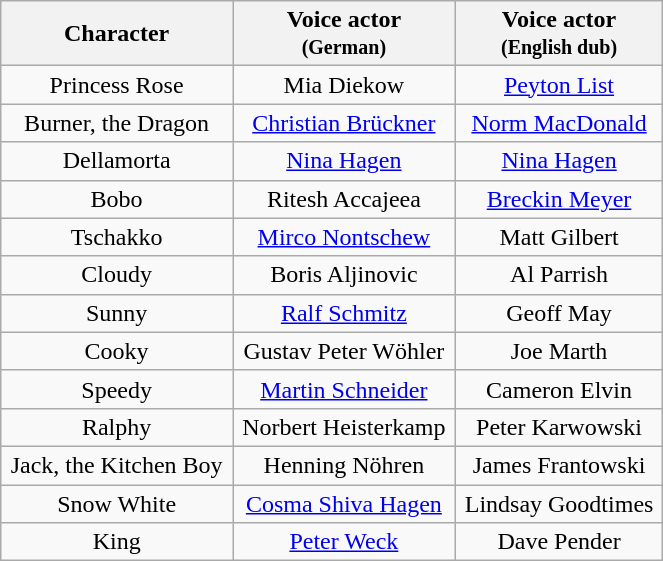<table class="wikitable" style="text-align:center; width:35%;">
<tr>
<th>Character</th>
<th>Voice actor<br><small>(German)</small></th>
<th>Voice actor<br><small>(English dub)</small></th>
</tr>
<tr>
<td>Princess Rose</td>
<td>Mia Diekow</td>
<td><a href='#'>Peyton List</a></td>
</tr>
<tr>
<td>Burner, the Dragon</td>
<td><a href='#'>Christian Brückner</a></td>
<td><a href='#'>Norm MacDonald</a></td>
</tr>
<tr>
<td>Dellamorta</td>
<td><a href='#'>Nina Hagen</a></td>
<td><a href='#'>Nina Hagen</a></td>
</tr>
<tr>
<td>Bobo</td>
<td>Ritesh Accajeea</td>
<td><a href='#'>Breckin Meyer</a></td>
</tr>
<tr>
<td>Tschakko</td>
<td><a href='#'>Mirco Nontschew</a></td>
<td>Matt Gilbert</td>
</tr>
<tr>
<td>Cloudy</td>
<td>Boris Aljinovic</td>
<td>Al Parrish</td>
</tr>
<tr>
<td>Sunny</td>
<td><a href='#'>Ralf Schmitz</a></td>
<td>Geoff May</td>
</tr>
<tr>
<td>Cooky</td>
<td>Gustav Peter Wöhler</td>
<td>Joe Marth</td>
</tr>
<tr>
<td>Speedy</td>
<td><a href='#'>Martin Schneider</a></td>
<td>Cameron Elvin</td>
</tr>
<tr>
<td>Ralphy</td>
<td>Norbert Heisterkamp</td>
<td>Peter Karwowski</td>
</tr>
<tr>
<td>Jack, the Kitchen Boy</td>
<td>Henning Nöhren</td>
<td>James Frantowski</td>
</tr>
<tr>
<td>Snow White</td>
<td><a href='#'>Cosma Shiva Hagen</a></td>
<td>Lindsay Goodtimes</td>
</tr>
<tr>
<td>King</td>
<td><a href='#'>Peter Weck</a></td>
<td>Dave Pender</td>
</tr>
</table>
